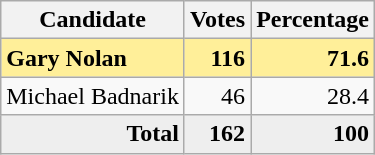<table class="wikitable" style="text-align:right;">
<tr>
<th>Candidate</th>
<th>Votes</th>
<th>Percentage</th>
</tr>
<tr style="background:#ffef99;">
<td style="text-align:left;"><strong>Gary Nolan</strong></td>
<td><strong>116</strong></td>
<td><strong>71.6</strong></td>
</tr>
<tr>
<td style="text-align:left;">Michael Badnarik</td>
<td>46</td>
<td>28.4</td>
</tr>
<tr style="background:#eee;">
<td style="margin-right:0.50px"><strong>Total</strong></td>
<td style="margin-right:0.50px"><strong>162</strong></td>
<td style="margin-right:0.50px"><strong>100</strong></td>
</tr>
</table>
